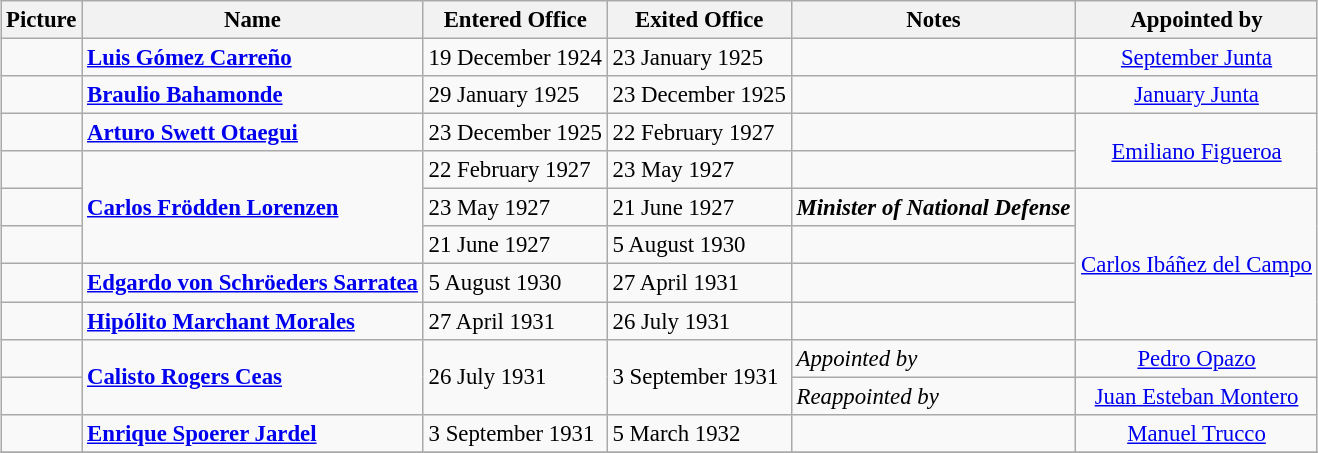<table class="wikitable" style="margin:1em auto; font-size:95%;">
<tr>
<th>Picture</th>
<th>Name</th>
<th>Entered Office</th>
<th>Exited Office</th>
<th>Notes</th>
<th>Appointed by</th>
</tr>
<tr>
<td></td>
<td><strong><a href='#'>Luis Gómez Carreño</a></strong></td>
<td>19 December 1924</td>
<td>23 January 1925</td>
<td></td>
<td align=center><a href='#'>September Junta</a></td>
</tr>
<tr>
<td></td>
<td><strong><a href='#'>Braulio Bahamonde</a></strong></td>
<td>29 January 1925</td>
<td>23 December 1925</td>
<td></td>
<td align=center><a href='#'>January Junta</a></td>
</tr>
<tr>
<td></td>
<td><strong><a href='#'>Arturo Swett Otaegui</a></strong></td>
<td>23 December 1925</td>
<td>22 February 1927</td>
<td></td>
<td rowspan=2 align=center><a href='#'>Emiliano Figueroa</a></td>
</tr>
<tr>
<td></td>
<td rowspan=3 align=left><strong><a href='#'>Carlos Frödden Lorenzen</a></strong></td>
<td>22 February 1927</td>
<td>23 May 1927</td>
<td></td>
</tr>
<tr>
<td></td>
<td>23 May 1927</td>
<td>21 June 1927</td>
<td><strong><em>Minister of National Defense</em></strong></td>
<td rowspan=4 align=center><a href='#'>Carlos Ibáñez del Campo</a></td>
</tr>
<tr>
<td></td>
<td>21 June 1927</td>
<td>5 August 1930</td>
<td></td>
</tr>
<tr>
<td></td>
<td><strong><a href='#'>Edgardo von Schröeders Sarratea</a></strong></td>
<td>5 August 1930</td>
<td>27 April 1931</td>
<td></td>
</tr>
<tr>
<td></td>
<td><strong><a href='#'>Hipólito Marchant Morales</a></strong></td>
<td>27 April 1931</td>
<td>26 July 1931</td>
<td></td>
</tr>
<tr>
<td></td>
<td rowspan=2 align=left><strong><a href='#'>Calisto Rogers Ceas</a></strong></td>
<td rowspan=2 align=left>26 July 1931</td>
<td rowspan=2 align=left>3 September 1931</td>
<td><em>Appointed by</em></td>
<td align=center><a href='#'>Pedro Opazo</a></td>
</tr>
<tr>
<td></td>
<td><em>Reappointed by</em></td>
<td align=center><a href='#'>Juan Esteban Montero</a></td>
</tr>
<tr>
<td></td>
<td><strong><a href='#'>Enrique Spoerer Jardel</a></strong></td>
<td>3 September 1931</td>
<td>5 March 1932</td>
<td></td>
<td align=center><a href='#'>Manuel Trucco</a></td>
</tr>
<tr>
</tr>
</table>
